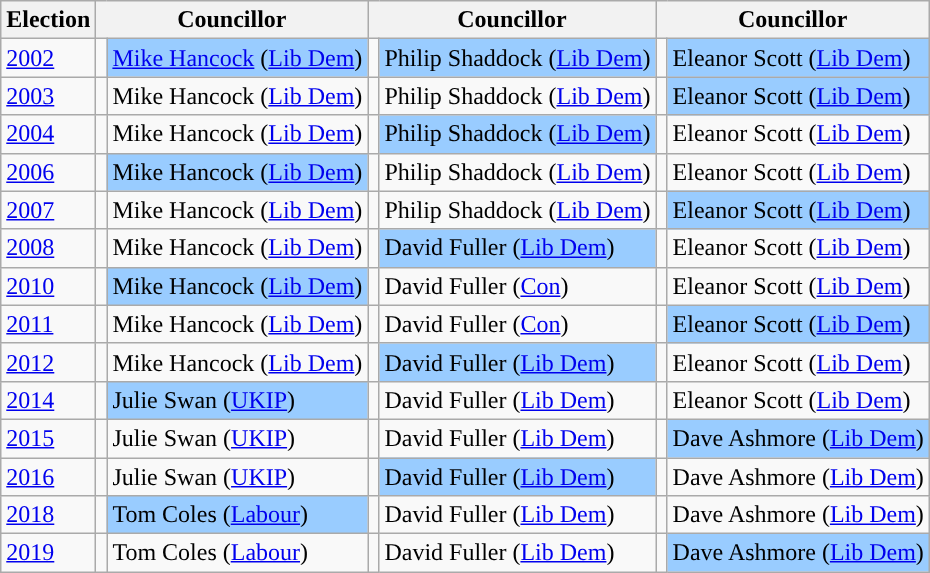<table class="wikitable">
<tr>
<th>Election</th>
<th colspan="2">Councillor</th>
<th colspan="2">Councillor</th>
<th colspan="2">Councillor</th>
</tr>
<tr>
<td><a href='#'>2002</a></td>
<td style="background-color: "></td>
<td bgcolor="#99CCFF"><a href='#'>Mike Hancock</a> (<a href='#'>Lib Dem</a>)</td>
<td style="background-color: "></td>
<td bgcolor="#99CCFF">Philip Shaddock (<a href='#'>Lib Dem</a>)</td>
<td style="background-color: "></td>
<td bgcolor="#99CCFF">Eleanor Scott (<a href='#'>Lib Dem</a>)</td>
</tr>
<tr>
<td><a href='#'>2003</a></td>
<td style="background-color: "></td>
<td>Mike Hancock (<a href='#'>Lib Dem</a>)</td>
<td style="background-color: "></td>
<td>Philip Shaddock (<a href='#'>Lib Dem</a>)</td>
<td style="background-color: "></td>
<td bgcolor="#99CCFF">Eleanor Scott (<a href='#'>Lib Dem</a>)</td>
</tr>
<tr>
<td><a href='#'>2004</a></td>
<td style="background-color: "></td>
<td>Mike Hancock (<a href='#'>Lib Dem</a>)</td>
<td style="background-color: "></td>
<td bgcolor="#99CCFF">Philip Shaddock (<a href='#'>Lib Dem</a>)</td>
<td style="background-color: "></td>
<td>Eleanor Scott (<a href='#'>Lib Dem</a>)</td>
</tr>
<tr>
<td><a href='#'>2006</a></td>
<td style="background-color: "></td>
<td bgcolor="#99CCFF">Mike Hancock (<a href='#'>Lib Dem</a>)</td>
<td style="background-color: "></td>
<td>Philip Shaddock (<a href='#'>Lib Dem</a>)</td>
<td style="background-color: "></td>
<td>Eleanor Scott (<a href='#'>Lib Dem</a>)</td>
</tr>
<tr>
<td><a href='#'>2007</a></td>
<td style="background-color: "></td>
<td>Mike Hancock (<a href='#'>Lib Dem</a>)</td>
<td style="background-color: "></td>
<td>Philip Shaddock (<a href='#'>Lib Dem</a>)</td>
<td style="background-color: "></td>
<td bgcolor="#99CCFF">Eleanor Scott (<a href='#'>Lib Dem</a>)</td>
</tr>
<tr>
<td><a href='#'>2008</a></td>
<td style="background-color: "></td>
<td>Mike Hancock (<a href='#'>Lib Dem</a>)</td>
<td style="background-color: "></td>
<td bgcolor="#99CCFF">David Fuller (<a href='#'>Lib Dem</a>)</td>
<td style="background-color: "></td>
<td>Eleanor Scott (<a href='#'>Lib Dem</a>)</td>
</tr>
<tr>
<td><a href='#'>2010</a></td>
<td style="background-color: "></td>
<td bgcolor="#99CCFF">Mike Hancock (<a href='#'>Lib Dem</a>)</td>
<td style="background-color: "></td>
<td>David Fuller (<a href='#'>Con</a>)</td>
<td style="background-color: "></td>
<td>Eleanor Scott (<a href='#'>Lib Dem</a>)</td>
</tr>
<tr>
<td><a href='#'>2011</a></td>
<td style="background-color: "></td>
<td>Mike Hancock (<a href='#'>Lib Dem</a>)</td>
<td style="background-color: "></td>
<td>David Fuller (<a href='#'>Con</a>)</td>
<td style="background-color: "></td>
<td bgcolor="#99CCFF">Eleanor Scott (<a href='#'>Lib Dem</a>)</td>
</tr>
<tr>
<td><a href='#'>2012</a></td>
<td style="background-color: "></td>
<td>Mike Hancock (<a href='#'>Lib Dem</a>)</td>
<td style="background-color: "></td>
<td bgcolor="#99CCFF">David Fuller (<a href='#'>Lib Dem</a>)</td>
<td style="background-color: "></td>
<td>Eleanor Scott (<a href='#'>Lib Dem</a>)</td>
</tr>
<tr>
<td><a href='#'>2014</a></td>
<td style="background-color: "></td>
<td bgcolor="#99CCFF">Julie Swan (<a href='#'>UKIP</a>)</td>
<td style="background-color: "></td>
<td>David Fuller (<a href='#'>Lib Dem</a>)</td>
<td style="background-color: "></td>
<td>Eleanor Scott (<a href='#'>Lib Dem</a>)</td>
</tr>
<tr>
<td><a href='#'>2015</a></td>
<td style="background-color: "></td>
<td>Julie Swan (<a href='#'>UKIP</a>)</td>
<td style="background-color: "></td>
<td>David Fuller (<a href='#'>Lib Dem</a>)</td>
<td style="background-color: "></td>
<td bgcolor="#99CCFF">Dave Ashmore (<a href='#'>Lib Dem</a>)</td>
</tr>
<tr>
<td><a href='#'>2016</a></td>
<td style="background-color: "></td>
<td>Julie Swan (<a href='#'>UKIP</a>)</td>
<td style="background-color: "></td>
<td bgcolor="#99CCFF">David Fuller (<a href='#'>Lib Dem</a>)</td>
<td style="background-color: "></td>
<td>Dave Ashmore (<a href='#'>Lib Dem</a>)</td>
</tr>
<tr>
<td><a href='#'>2018</a></td>
<td style="background-color: "></td>
<td bgcolor="#99CCFF">Tom Coles (<a href='#'>Labour</a>)</td>
<td style="background-color: "></td>
<td>David Fuller (<a href='#'>Lib Dem</a>)</td>
<td style="background-color: "></td>
<td>Dave Ashmore (<a href='#'>Lib Dem</a>)</td>
</tr>
<tr>
<td><a href='#'>2019</a></td>
<td style="background-color: "></td>
<td>Tom Coles (<a href='#'>Labour</a>)</td>
<td style="background-color: "></td>
<td>David Fuller (<a href='#'>Lib Dem</a>)</td>
<td style="background-color: "></td>
<td bgcolor="#99CCFF">Dave Ashmore (<a href='#'>Lib Dem</a>)</td>
</tr>
</table>
